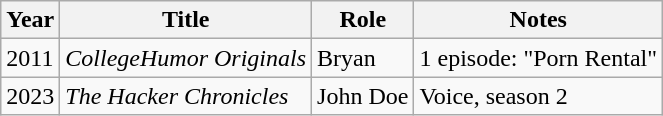<table class="wikitable sortable">
<tr>
<th>Year</th>
<th>Title</th>
<th>Role</th>
<th class="unsortable">Notes</th>
</tr>
<tr>
<td>2011</td>
<td><em>CollegeHumor Originals</em></td>
<td>Bryan</td>
<td>1 episode: "Porn Rental"</td>
</tr>
<tr>
<td>2023</td>
<td><em>The Hacker Chronicles</em></td>
<td>John Doe</td>
<td>Voice, season 2</td>
</tr>
</table>
